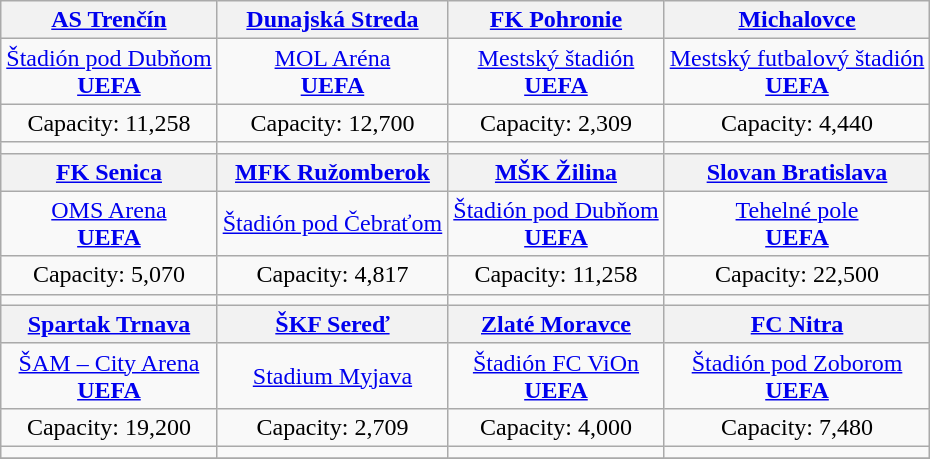<table class="wikitable" style="text-align:center">
<tr>
<th><a href='#'>AS Trenčín</a></th>
<th><a href='#'>Dunajská Streda</a></th>
<th><a href='#'>FK Pohronie</a></th>
<th><a href='#'>Michalovce</a></th>
</tr>
<tr>
<td><a href='#'>Štadión pod Dubňom</a><br><strong><a href='#'>UEFA</a></strong> </td>
<td><a href='#'>MOL Aréna</a> <br><strong><a href='#'>UEFA</a></strong> </td>
<td><a href='#'>Mestský štadión</a> <br><strong><a href='#'>UEFA</a></strong> </td>
<td><a href='#'>Mestský futbalový štadión</a> <br><strong><a href='#'>UEFA</a></strong> </td>
</tr>
<tr>
<td>Capacity: 11,258</td>
<td>Capacity: 12,700</td>
<td>Capacity: 2,309</td>
<td>Capacity: 4,440</td>
</tr>
<tr>
<td></td>
<td></td>
<td></td>
<td></td>
</tr>
<tr>
<th><a href='#'>FK Senica</a></th>
<th><a href='#'>MFK Ružomberok</a></th>
<th><a href='#'>MŠK Žilina</a></th>
<th><a href='#'>Slovan Bratislava</a></th>
</tr>
<tr>
<td><a href='#'>OMS Arena</a><br><strong><a href='#'>UEFA</a></strong> </td>
<td><a href='#'>Štadión pod Čebraťom</a></td>
<td><a href='#'>Štadión pod Dubňom</a><br><strong><a href='#'>UEFA</a></strong> </td>
<td><a href='#'>Tehelné pole</a> <br><strong><a href='#'>UEFA</a></strong> </td>
</tr>
<tr>
<td>Capacity: 5,070</td>
<td>Capacity: 4,817</td>
<td>Capacity: 11,258</td>
<td>Capacity: 22,500</td>
</tr>
<tr>
<td></td>
<td></td>
<td></td>
<td></td>
</tr>
<tr>
<th><a href='#'>Spartak Trnava</a></th>
<th><a href='#'>ŠKF Sereď</a></th>
<th><a href='#'>Zlaté Moravce</a></th>
<th><a href='#'>FC Nitra</a></th>
</tr>
<tr>
<td><a href='#'>ŠAM – City Arena</a><br><strong><a href='#'>UEFA</a></strong> </td>
<td><a href='#'>Stadium Myjava</a></td>
<td><a href='#'>Štadión FC ViOn</a> <br><strong><a href='#'>UEFA</a></strong> </td>
<td><a href='#'>Štadión pod Zoborom</a> <br><strong><a href='#'>UEFA</a></strong> </td>
</tr>
<tr>
<td>Capacity: 19,200</td>
<td>Capacity: 2,709</td>
<td>Capacity: 4,000</td>
<td>Capacity: 7,480</td>
</tr>
<tr>
<td></td>
<td></td>
<td></td>
<td></td>
</tr>
<tr>
</tr>
</table>
